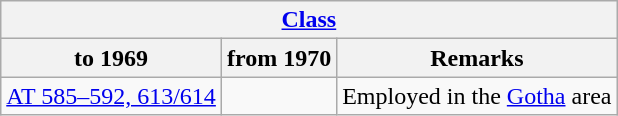<table class="wikitable">
<tr>
<th colspan="8" style="text-align:center;"><a href='#'>Class</a></th>
</tr>
<tr>
<th>to 1969</th>
<th>from 1970</th>
<th>Remarks</th>
</tr>
<tr>
<td><a href='#'>AT 585–592, 613/614</a></td>
<td></td>
<td>Employed in the <a href='#'>Gotha</a> area</td>
</tr>
</table>
